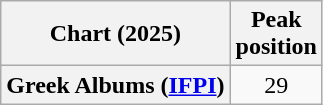<table class="wikitable sortable plainrowheaders" style="text-align:center;">
<tr>
<th>Chart (2025)</th>
<th>Peak<br>position</th>
</tr>
<tr>
<th scope="row">Greek Albums (<a href='#'>IFPI</a>)</th>
<td>29</td>
</tr>
</table>
